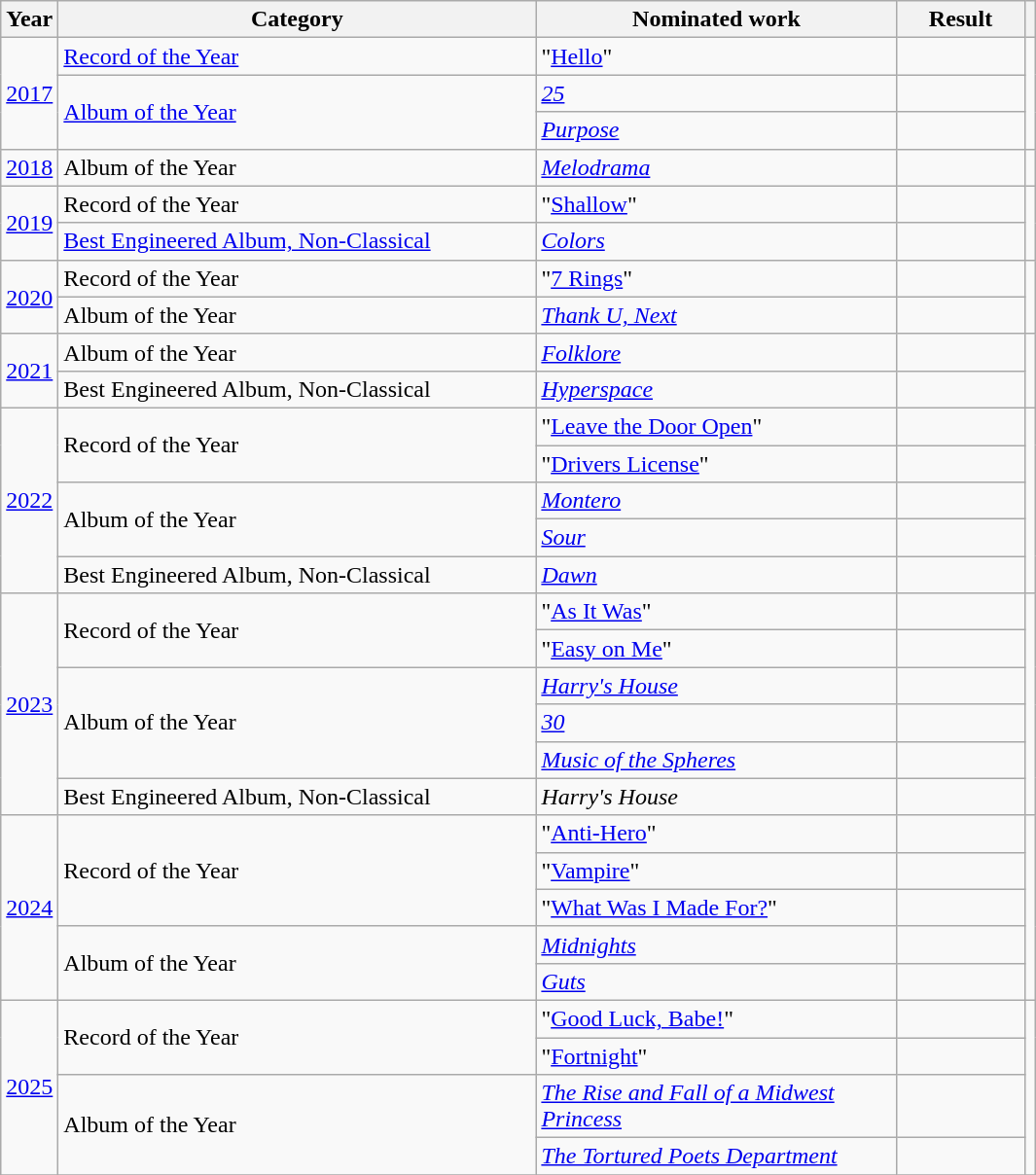<table class="wikitable sortable plainrowheaders">
<tr>
<th scope="col">Year</th>
<th scope="col" style="width:20em;">Category</th>
<th scope="col" style="width:15em;">Nominated work</th>
<th scope="col" style="width:5em;">Result</th>
<th scope="col" class="unsortable"></th>
</tr>
<tr>
<td rowspan="3" style="text-align:center;"><a href='#'>2017</a></td>
<td><a href='#'>Record of the Year</a></td>
<td>"<a href='#'>Hello</a>"</td>
<td></td>
<td rowspan="3" style="text-align:center;"></td>
</tr>
<tr>
<td rowspan="2"><a href='#'>Album of the Year</a></td>
<td><em><a href='#'>25</a></em></td>
<td></td>
</tr>
<tr>
<td><em><a href='#'>Purpose</a></em></td>
<td></td>
</tr>
<tr>
<td style="text-align:center;"><a href='#'>2018</a></td>
<td>Album of the Year</td>
<td><em><a href='#'>Melodrama</a></em></td>
<td></td>
<td style="text-align:center;"></td>
</tr>
<tr>
<td rowspan="2" style="text-align:center;"><a href='#'>2019</a></td>
<td>Record of the Year</td>
<td>"<a href='#'>Shallow</a>"</td>
<td></td>
<td rowspan="2" style="text-align:center;"></td>
</tr>
<tr>
<td><a href='#'>Best Engineered Album, Non-Classical</a></td>
<td><em><a href='#'>Colors</a></em></td>
<td></td>
</tr>
<tr>
<td rowspan="2" style="text-align:center;"><a href='#'>2020</a></td>
<td>Record of the Year</td>
<td>"<a href='#'>7 Rings</a>"</td>
<td></td>
<td rowspan="2" style="text-align:center;"></td>
</tr>
<tr>
<td>Album of the Year</td>
<td><em><a href='#'>Thank U, Next</a></em></td>
<td></td>
</tr>
<tr>
<td rowspan="2" style="text-align:center;"><a href='#'>2021</a></td>
<td>Album of the Year</td>
<td><em><a href='#'>Folklore</a></em></td>
<td></td>
<td rowspan="2" style="text-align:center;"></td>
</tr>
<tr>
<td>Best Engineered Album, Non-Classical</td>
<td><em><a href='#'>Hyperspace</a></em></td>
<td></td>
</tr>
<tr>
<td rowspan="5" style="text-align:center;"><a href='#'>2022</a></td>
<td rowspan=2>Record of the Year</td>
<td>"<a href='#'>Leave the Door Open</a>"</td>
<td></td>
<td rowspan="5" style="text-align:center;"></td>
</tr>
<tr>
<td>"<a href='#'>Drivers License</a>"</td>
<td></td>
</tr>
<tr>
<td rowspan="2">Album of the Year</td>
<td><em><a href='#'>Montero</a></em></td>
<td></td>
</tr>
<tr>
<td><em><a href='#'>Sour</a></em></td>
<td></td>
</tr>
<tr>
<td>Best Engineered Album, Non-Classical</td>
<td><em><a href='#'>Dawn</a></em></td>
<td></td>
</tr>
<tr>
<td rowspan="6" style="text-align:center;"><a href='#'>2023</a></td>
<td rowspan=2>Record of the Year</td>
<td>"<a href='#'>As It Was</a>"</td>
<td></td>
<td rowspan="6" style="text-align:center;"></td>
</tr>
<tr>
<td>"<a href='#'>Easy on Me</a>"</td>
<td></td>
</tr>
<tr>
<td rowspan="3">Album of the Year</td>
<td><em><a href='#'>Harry's House</a></em></td>
<td></td>
</tr>
<tr>
<td><em><a href='#'>30</a></em></td>
<td></td>
</tr>
<tr>
<td><em><a href='#'>Music of the Spheres</a></em></td>
<td></td>
</tr>
<tr>
<td>Best Engineered Album, Non-Classical</td>
<td><em>Harry's House</em></td>
<td></td>
</tr>
<tr>
<td rowspan="5" style="text-align:center;"><a href='#'>2024</a></td>
<td rowspan="3">Record of the Year</td>
<td>"<a href='#'>Anti-Hero</a>"</td>
<td></td>
<td rowspan="5" style="text-align:center;"></td>
</tr>
<tr>
<td>"<a href='#'>Vampire</a>"</td>
<td></td>
</tr>
<tr>
<td>"<a href='#'>What Was I Made For?</a>"</td>
<td></td>
</tr>
<tr>
<td rowspan="2">Album of the Year</td>
<td><em><a href='#'>Midnights</a></em></td>
<td></td>
</tr>
<tr>
<td><em><a href='#'>Guts</a></em></td>
<td></td>
</tr>
<tr>
<td rowspan="4" style="text-align:center;"><a href='#'>2025</a></td>
<td rowspan="2">Record of the Year</td>
<td>"<a href='#'>Good Luck, Babe!</a>"</td>
<td></td>
<td rowspan="4" style="text-align:center;"></td>
</tr>
<tr>
<td>"<a href='#'>Fortnight</a>"</td>
<td></td>
</tr>
<tr>
<td rowspan="2">Album of the Year</td>
<td><em><a href='#'>The Rise and Fall of a Midwest Princess</a></em></td>
<td></td>
</tr>
<tr>
<td><em><a href='#'>The Tortured Poets Department</a></em></td>
<td></td>
</tr>
<tr>
</tr>
</table>
